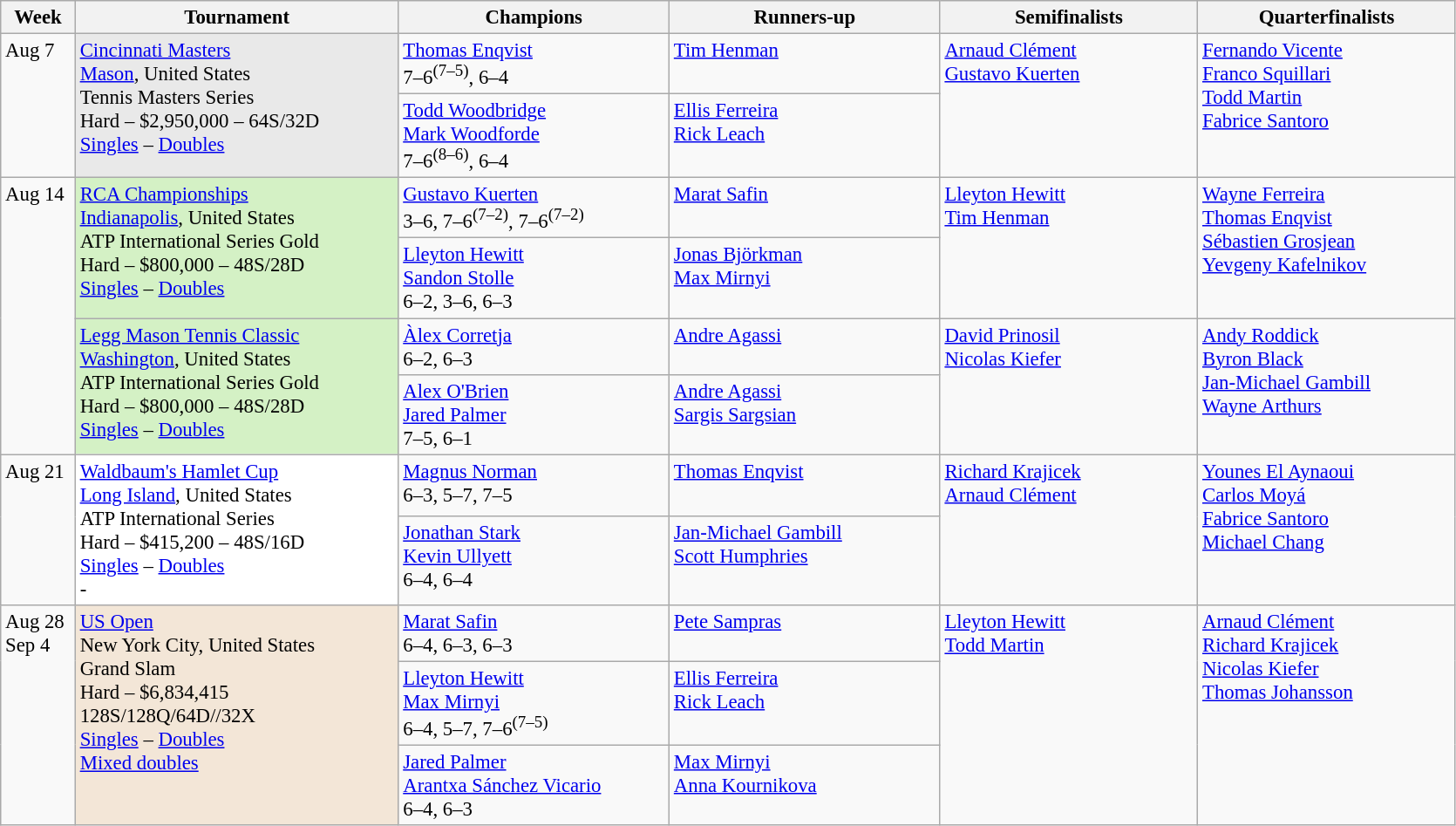<table class=wikitable style=font-size:95%>
<tr>
<th style="width:50px;">Week</th>
<th style="width:240px;">Tournament</th>
<th style="width:200px;">Champions</th>
<th style="width:200px;">Runners-up</th>
<th style="width:190px;">Semifinalists</th>
<th style="width:190px;">Quarterfinalists</th>
</tr>
<tr valign=top>
<td rowspan=2>Aug 7</td>
<td style="background:#e9e9e9;" rowspan=2><a href='#'>Cincinnati Masters</a><br> <a href='#'>Mason</a>, United States<br>Tennis Masters Series<br>Hard – $2,950,000 – 64S/32D<br><a href='#'>Singles</a> – <a href='#'>Doubles</a></td>
<td> <a href='#'>Thomas Enqvist</a><br>7–6<sup>(7–5)</sup>, 6–4</td>
<td> <a href='#'>Tim Henman</a></td>
<td rowspan=2> <a href='#'>Arnaud Clément</a><br> <a href='#'>Gustavo Kuerten</a></td>
<td rowspan=2> <a href='#'>Fernando Vicente</a><br> <a href='#'>Franco Squillari</a><br> <a href='#'>Todd Martin</a><br> <a href='#'>Fabrice Santoro</a></td>
</tr>
<tr valign=top>
<td> <a href='#'>Todd Woodbridge</a><br> <a href='#'>Mark Woodforde</a><br>7–6<sup>(8–6)</sup>, 6–4</td>
<td> <a href='#'>Ellis Ferreira</a><br> <a href='#'>Rick Leach</a></td>
</tr>
<tr valign=top>
<td rowspan=4>Aug 14</td>
<td style="background:#d4f1c5;"  rowspan=2><a href='#'>RCA Championships</a><br> <a href='#'>Indianapolis</a>, United States<br>ATP International Series Gold<br>Hard – $800,000 – 48S/28D<br><a href='#'>Singles</a> – <a href='#'>Doubles</a></td>
<td> <a href='#'>Gustavo Kuerten</a><br>3–6, 7–6<sup>(7–2)</sup>, 7–6<sup>(7–2)</sup></td>
<td> <a href='#'>Marat Safin</a></td>
<td rowspan=2> <a href='#'>Lleyton Hewitt</a><br> <a href='#'>Tim Henman</a></td>
<td rowspan=2> <a href='#'>Wayne Ferreira</a><br> <a href='#'>Thomas Enqvist</a><br> <a href='#'>Sébastien Grosjean</a><br> <a href='#'>Yevgeny Kafelnikov</a></td>
</tr>
<tr valign=top>
<td> <a href='#'>Lleyton Hewitt</a><br> <a href='#'>Sandon Stolle</a><br>6–2, 3–6, 6–3</td>
<td> <a href='#'>Jonas Björkman</a><br> <a href='#'>Max Mirnyi</a></td>
</tr>
<tr valign=top>
<td style="background:#d4f1c5;"  rowspan=2><a href='#'>Legg Mason Tennis Classic</a><br> <a href='#'>Washington</a>, United States<br>ATP International Series Gold<br>Hard – $800,000 – 48S/28D<br><a href='#'>Singles</a> – <a href='#'>Doubles</a></td>
<td> <a href='#'>Àlex Corretja</a><br>6–2, 6–3</td>
<td> <a href='#'>Andre Agassi</a></td>
<td rowspan=2> <a href='#'>David Prinosil</a><br> <a href='#'>Nicolas Kiefer</a></td>
<td rowspan=2> <a href='#'>Andy Roddick</a><br> <a href='#'>Byron Black</a><br> <a href='#'>Jan-Michael Gambill</a><br> <a href='#'>Wayne Arthurs</a></td>
</tr>
<tr valign=top>
<td> <a href='#'>Alex O'Brien</a><br> <a href='#'>Jared Palmer</a><br>7–5, 6–1</td>
<td> <a href='#'>Andre Agassi</a><br> <a href='#'>Sargis Sargsian</a></td>
</tr>
<tr valign=top>
<td rowspan=2>Aug 21</td>
<td bgcolor=#ffffff rowspan=2><a href='#'>Waldbaum's Hamlet Cup</a><br> <a href='#'>Long Island</a>, United States<br>ATP International Series<br>Hard – $415,200 – 48S/16D<br><a href='#'>Singles</a> – <a href='#'>Doubles</a><br> - </td>
<td> <a href='#'>Magnus Norman</a><br>6–3, 5–7, 7–5</td>
<td> <a href='#'>Thomas Enqvist</a></td>
<td rowspan=2> <a href='#'>Richard Krajicek</a><br> <a href='#'>Arnaud Clément</a></td>
<td rowspan=2> <a href='#'>Younes El Aynaoui</a><br> <a href='#'>Carlos Moyá</a><br> <a href='#'>Fabrice Santoro</a><br> <a href='#'>Michael Chang</a></td>
</tr>
<tr valign=top>
<td> <a href='#'>Jonathan Stark</a><br> <a href='#'>Kevin Ullyett</a><br>6–4, 6–4</td>
<td> <a href='#'>Jan-Michael Gambill</a><br> <a href='#'>Scott Humphries</a></td>
</tr>
<tr valign=top>
<td rowspan=3>Aug 28<br>Sep 4</td>
<td style="background:#f3e6d7;"  rowspan=3><a href='#'>US Open</a><br> New York City, United States<br>Grand Slam<br>Hard – $6,834,415<br>128S/128Q/64D//32X<br><a href='#'>Singles</a> – <a href='#'>Doubles</a> <br> <a href='#'>Mixed doubles</a></td>
<td> <a href='#'>Marat Safin</a><br>6–4, 6–3, 6–3</td>
<td> <a href='#'>Pete Sampras</a></td>
<td rowspan=3> <a href='#'>Lleyton Hewitt</a><br> <a href='#'>Todd Martin</a></td>
<td rowspan=3> <a href='#'>Arnaud Clément</a><br> <a href='#'>Richard Krajicek</a><br> <a href='#'>Nicolas Kiefer</a><br> <a href='#'>Thomas Johansson</a></td>
</tr>
<tr valign=top>
<td> <a href='#'>Lleyton Hewitt</a><br> <a href='#'>Max Mirnyi</a><br>6–4, 5–7, 7–6<sup>(7–5)</sup></td>
<td> <a href='#'>Ellis Ferreira</a><br> <a href='#'>Rick Leach</a></td>
</tr>
<tr valign=top>
<td> <a href='#'>Jared Palmer</a><br> <a href='#'>Arantxa Sánchez Vicario</a><br>6–4, 6–3</td>
<td> <a href='#'>Max Mirnyi</a><br> <a href='#'>Anna Kournikova</a></td>
</tr>
</table>
